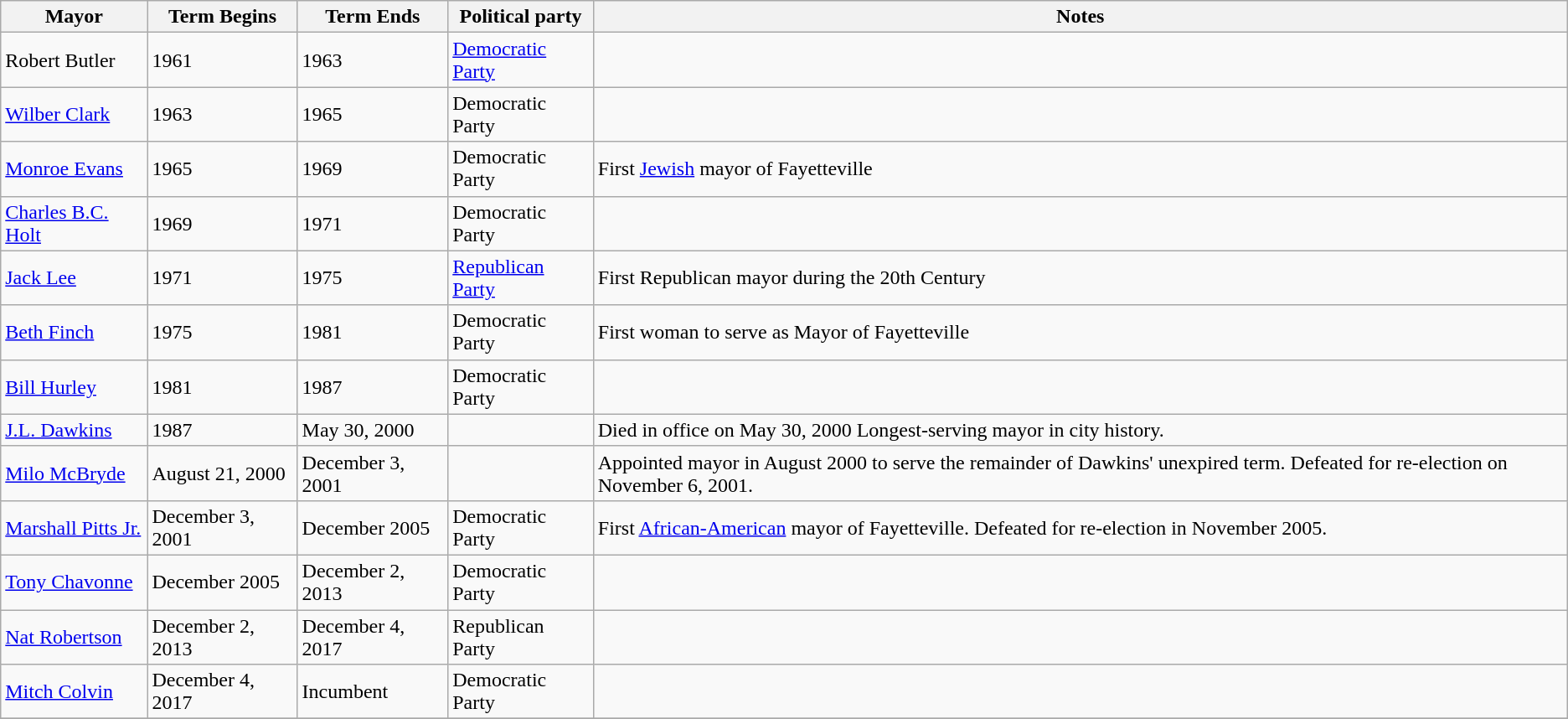<table class="wikitable">
<tr>
<th>Mayor</th>
<th>Term Begins</th>
<th>Term Ends</th>
<th>Political party</th>
<th>Notes</th>
</tr>
<tr>
<td>Robert Butler</td>
<td>1961</td>
<td>1963</td>
<td><a href='#'>Democratic Party</a></td>
<td></td>
</tr>
<tr>
<td><a href='#'>Wilber Clark</a></td>
<td>1963</td>
<td>1965</td>
<td>Democratic Party</td>
<td></td>
</tr>
<tr>
<td><a href='#'>Monroe Evans</a></td>
<td>1965</td>
<td>1969</td>
<td>Democratic Party</td>
<td>First <a href='#'>Jewish</a> mayor of Fayetteville</td>
</tr>
<tr>
<td><a href='#'>Charles B.C. Holt</a></td>
<td>1969</td>
<td>1971</td>
<td>Democratic Party</td>
<td></td>
</tr>
<tr>
<td><a href='#'>Jack Lee</a></td>
<td>1971</td>
<td>1975</td>
<td><a href='#'>Republican Party</a></td>
<td>First Republican mayor during the 20th Century</td>
</tr>
<tr>
<td><a href='#'>Beth Finch</a></td>
<td>1975</td>
<td>1981</td>
<td>Democratic Party</td>
<td>First woman to serve as Mayor of Fayetteville</td>
</tr>
<tr>
<td><a href='#'>Bill Hurley</a></td>
<td>1981</td>
<td>1987</td>
<td>Democratic Party</td>
<td></td>
</tr>
<tr>
<td><a href='#'>J.L. Dawkins</a></td>
<td>1987</td>
<td>May 30, 2000</td>
<td></td>
<td>Died in office on May 30, 2000 Longest-serving mayor in city history.</td>
</tr>
<tr>
<td><a href='#'>Milo McBryde</a></td>
<td>August 21, 2000</td>
<td>December 3, 2001</td>
<td></td>
<td>Appointed mayor in August 2000 to serve the remainder of Dawkins' unexpired term. Defeated for re-election on November 6, 2001.</td>
</tr>
<tr>
<td><a href='#'>Marshall Pitts Jr.</a></td>
<td>December 3, 2001</td>
<td>December 2005</td>
<td>Democratic Party</td>
<td>First <a href='#'>African-American</a> mayor of Fayetteville. Defeated for re-election in November 2005.</td>
</tr>
<tr>
<td><a href='#'>Tony Chavonne</a></td>
<td>December 2005</td>
<td>December 2, 2013</td>
<td>Democratic Party</td>
<td></td>
</tr>
<tr>
<td><a href='#'>Nat Robertson</a></td>
<td>December 2, 2013</td>
<td>December 4, 2017</td>
<td>Republican Party</td>
<td></td>
</tr>
<tr>
<td><a href='#'>Mitch Colvin</a></td>
<td>December 4, 2017</td>
<td>Incumbent </td>
<td>Democratic Party</td>
<td></td>
</tr>
<tr>
</tr>
</table>
